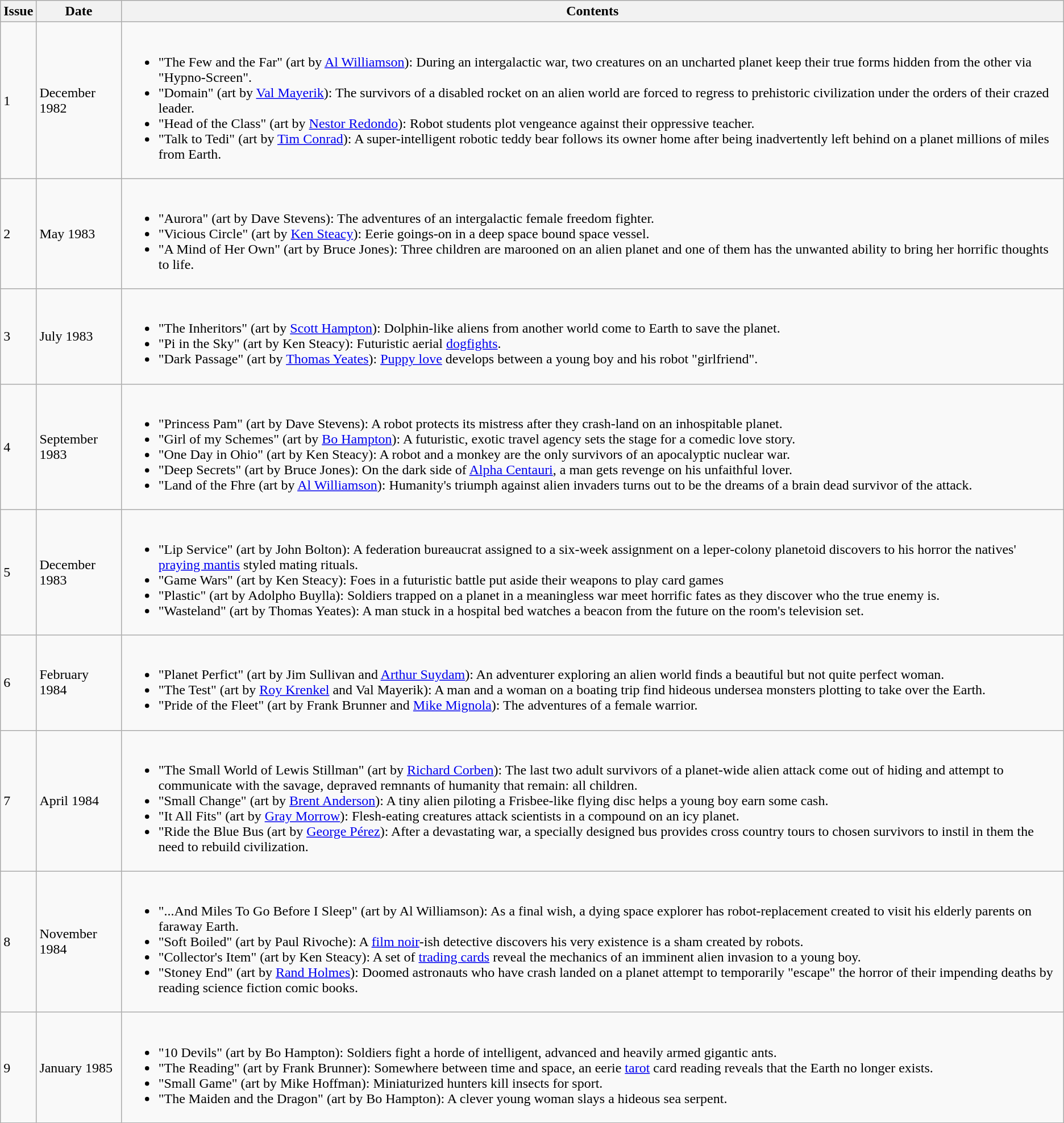<table class="wikitable mw-collapsible width="75%">
<tr>
<th>Issue</th>
<th>Date</th>
<th>Contents</th>
</tr>
<tr>
<td>1</td>
<td>December 1982</td>
<td><br><ul><li>"The Few and the Far" (art by <a href='#'>Al Williamson</a>): During an intergalactic war, two creatures on an uncharted planet keep their true forms hidden from the other via "Hypno-Screen".</li><li>"Domain" (art by <a href='#'>Val Mayerik</a>): The survivors of a disabled rocket on an alien world are forced to regress to prehistoric civilization under the orders of their crazed leader.</li><li>"Head of the Class" (art by <a href='#'>Nestor Redondo</a>): Robot students plot vengeance against their oppressive teacher.</li><li>"Talk to Tedi" (art by <a href='#'>Tim Conrad</a>): A super-intelligent robotic teddy bear follows its owner home after being inadvertently left behind on a planet millions of miles from Earth.</li></ul></td>
</tr>
<tr>
<td>2</td>
<td>May 1983</td>
<td><br><ul><li>"Aurora" (art by Dave Stevens): The adventures of an intergalactic female freedom fighter.</li><li>"Vicious Circle" (art by <a href='#'>Ken Steacy</a>): Eerie goings-on in a deep space bound space vessel.</li><li>"A Mind of Her Own" (art by Bruce Jones): Three children are marooned on an alien planet and one of them has the unwanted ability to bring her horrific thoughts to life.</li></ul></td>
</tr>
<tr>
<td>3</td>
<td>July 1983</td>
<td><br><ul><li>"The Inheritors" (art by <a href='#'>Scott Hampton</a>): Dolphin-like aliens from another world come to Earth to save the planet.</li><li>"Pi in the Sky" (art by Ken Steacy): Futuristic aerial <a href='#'>dogfights</a>.</li><li>"Dark Passage" (art by <a href='#'>Thomas Yeates</a>): <a href='#'>Puppy love</a> develops between a young boy and his robot "girlfriend".</li></ul></td>
</tr>
<tr>
<td>4</td>
<td>September 1983</td>
<td><br><ul><li>"Princess Pam" (art by Dave Stevens): A robot protects its mistress after they crash-land on an inhospitable planet.</li><li>"Girl of my Schemes" (art by <a href='#'>Bo Hampton</a>): A futuristic, exotic travel agency sets the stage for a comedic love story.</li><li>"One Day in Ohio" (art by Ken Steacy): A robot and a monkey are the only survivors of an apocalyptic nuclear war.</li><li>"Deep Secrets" (art by Bruce Jones): On the dark side of <a href='#'>Alpha Centauri</a>, a man gets revenge on his unfaithful lover.</li><li>"Land of the Fhre (art by <a href='#'>Al Williamson</a>): Humanity's triumph against alien invaders turns out to be the dreams of a brain dead survivor of the attack.</li></ul></td>
</tr>
<tr>
<td>5</td>
<td>December 1983</td>
<td><br><ul><li>"Lip Service" (art by John Bolton): A federation bureaucrat assigned to a six-week assignment on a leper-colony planetoid discovers to his horror the natives' <a href='#'>praying mantis</a> styled mating rituals.</li><li>"Game Wars" (art by Ken Steacy): Foes in a futuristic battle put aside their weapons to play card games</li><li>"Plastic" (art by  Adolpho Buylla): Soldiers trapped on a planet in a meaningless war meet horrific fates as they discover who the true enemy is.</li><li>"Wasteland" (art by Thomas Yeates): A man stuck in a hospital bed watches a beacon from the future on the room's television set.</li></ul></td>
</tr>
<tr>
<td>6</td>
<td>February 1984</td>
<td><br><ul><li>"Planet Perfict" (art by Jim Sullivan and <a href='#'>Arthur Suydam</a>): An adventurer exploring an alien world finds a beautiful but not quite perfect woman.</li><li>"The Test" (art by <a href='#'>Roy Krenkel</a> and Val Mayerik): A man and a woman on a boating trip find hideous undersea monsters plotting to take over the Earth.</li><li>"Pride of the Fleet" (art by Frank Brunner and <a href='#'>Mike Mignola</a>): The adventures of a female warrior.</li></ul></td>
</tr>
<tr>
<td>7</td>
<td>April 1984</td>
<td><br><ul><li>"The Small World of Lewis Stillman" (art by <a href='#'>Richard Corben</a>): The last two adult survivors of a planet-wide alien attack come out of hiding and attempt to communicate with the savage, depraved remnants of humanity that remain: all children.</li><li>"Small Change" (art by <a href='#'>Brent Anderson</a>): A tiny alien piloting a Frisbee-like flying disc helps a young boy earn some cash.</li><li>"It All Fits" (art by <a href='#'>Gray Morrow</a>): Flesh-eating creatures attack scientists in a compound on an icy planet.</li><li>"Ride the Blue Bus (art by <a href='#'>George Pérez</a>): After a devastating war, a specially designed bus provides cross country tours to chosen survivors to instil in them the need to rebuild civilization.</li></ul></td>
</tr>
<tr>
<td>8</td>
<td>November 1984</td>
<td><br><ul><li>"...And Miles To Go Before I Sleep" (art by Al Williamson): As a final wish, a dying space explorer has robot-replacement created to visit his elderly parents on faraway Earth.</li><li>"Soft Boiled" (art by Paul Rivoche): A <a href='#'>film noir</a>-ish detective discovers his very existence is a sham created by robots.</li><li>"Collector's Item" (art by Ken Steacy): A set of <a href='#'>trading cards</a> reveal the mechanics of an imminent alien invasion to a young boy.</li><li>"Stoney End" (art by <a href='#'>Rand Holmes</a>): Doomed astronauts who have crash landed on a planet attempt to temporarily "escape" the horror of their impending deaths by reading science fiction comic books.</li></ul></td>
</tr>
<tr>
<td>9</td>
<td>January 1985</td>
<td><br><ul><li>"10 Devils" (art by Bo Hampton): Soldiers fight a horde of intelligent, advanced and heavily armed gigantic ants.</li><li>"The Reading" (art by Frank Brunner): Somewhere between time and space, an eerie <a href='#'>tarot</a> card reading reveals that the Earth no longer exists.</li><li>"Small Game" (art by Mike Hoffman): Miniaturized hunters kill insects for sport.</li><li>"The Maiden and the Dragon" (art by Bo Hampton): A clever young woman slays a hideous sea serpent.</li></ul></td>
</tr>
</table>
